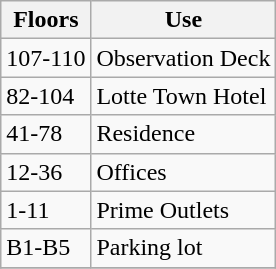<table class="wikitable">
<tr>
<th>Floors</th>
<th>Use</th>
</tr>
<tr>
<td>107-110</td>
<td>Observation Deck</td>
</tr>
<tr>
<td>82-104</td>
<td>Lotte Town Hotel</td>
</tr>
<tr>
<td>41-78</td>
<td>Residence</td>
</tr>
<tr>
<td>12-36</td>
<td>Offices</td>
</tr>
<tr>
<td>1-11</td>
<td>Prime Outlets</td>
</tr>
<tr>
<td>B1-B5</td>
<td>Parking lot</td>
</tr>
<tr>
</tr>
</table>
